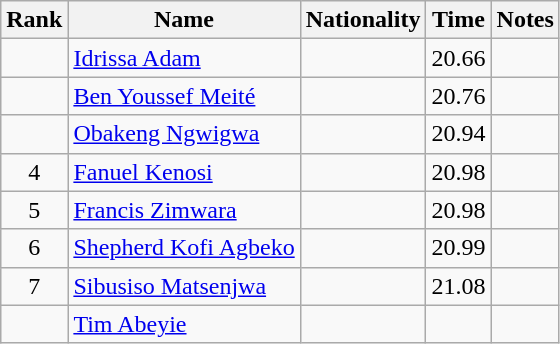<table class="wikitable sortable" style="text-align:center">
<tr>
<th>Rank</th>
<th>Name</th>
<th>Nationality</th>
<th>Time</th>
<th>Notes</th>
</tr>
<tr>
<td></td>
<td align=left><a href='#'>Idrissa Adam</a></td>
<td align=left></td>
<td>20.66</td>
<td></td>
</tr>
<tr>
<td></td>
<td align=left><a href='#'>Ben Youssef Meité</a></td>
<td align=left></td>
<td>20.76</td>
<td></td>
</tr>
<tr>
<td></td>
<td align=left><a href='#'>Obakeng Ngwigwa</a></td>
<td align=left></td>
<td>20.94</td>
<td></td>
</tr>
<tr>
<td>4</td>
<td align=left><a href='#'>Fanuel Kenosi</a></td>
<td align=left></td>
<td>20.98</td>
<td></td>
</tr>
<tr>
<td>5</td>
<td align=left><a href='#'>Francis Zimwara</a></td>
<td align=left></td>
<td>20.98</td>
<td></td>
</tr>
<tr>
<td>6</td>
<td align=left><a href='#'>Shepherd Kofi Agbeko</a></td>
<td align=left></td>
<td>20.99</td>
<td></td>
</tr>
<tr>
<td>7</td>
<td align=left><a href='#'>Sibusiso Matsenjwa</a></td>
<td align=left></td>
<td>21.08</td>
<td></td>
</tr>
<tr>
<td></td>
<td align=left><a href='#'>Tim Abeyie</a></td>
<td align=left></td>
<td></td>
<td></td>
</tr>
</table>
